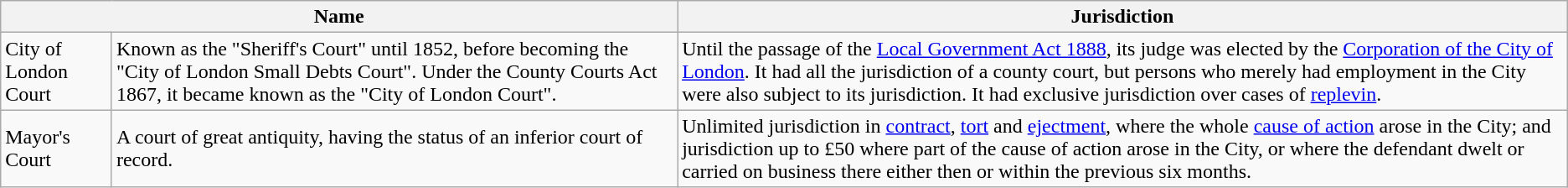<table class="wikitable">
<tr 3>
<th colspan="2">Name</th>
<th>Jurisdiction</th>
</tr>
<tr>
<td>City of London Court</td>
<td>Known as the "Sheriff's Court" until 1852, before becoming the "City of London Small Debts Court". Under the County Courts Act 1867, it became known as the "City of London Court".</td>
<td>Until the passage of the <a href='#'>Local Government Act 1888</a>, its judge was elected by the <a href='#'>Corporation of the City of London</a>. It had all the jurisdiction of a county court, but persons who merely had employment in the City were also subject to its jurisdiction. It had exclusive jurisdiction over cases of <a href='#'>replevin</a>.</td>
</tr>
<tr>
<td>Mayor's Court</td>
<td>A court of great antiquity,  having the status of an inferior court of record.</td>
<td>Unlimited jurisdiction in <a href='#'>contract</a>, <a href='#'>tort</a> and <a href='#'>ejectment</a>, where the whole <a href='#'>cause of action</a> arose in the City; and jurisdiction up to £50 where part of the cause of action arose in the City, or where the defendant dwelt or carried on business there either then or within the previous six months.</td>
</tr>
</table>
